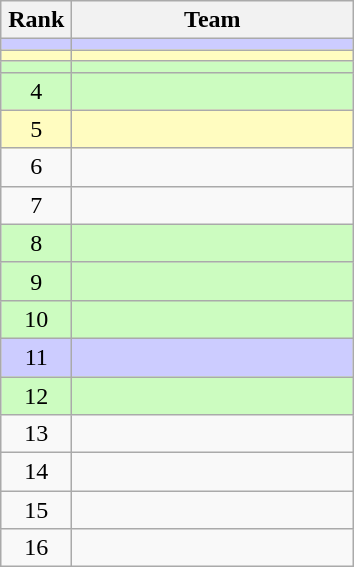<table class="wikitable" style="text-align: center;">
<tr>
<th width=40>Rank</th>
<th width=180>Team</th>
</tr>
<tr bgcolor=#ccccff>
<td></td>
<td align="left"></td>
</tr>
<tr bgcolor=#ffffccc>
<td></td>
<td align="left"></td>
</tr>
<tr bgcolor=#ccffccc>
<td></td>
<td align="left"></td>
</tr>
<tr bgcolor=#ccffccc>
<td>4</td>
<td align="left"></td>
</tr>
<tr bgcolor=#ffffccc>
<td>5</td>
<td align="left"></td>
</tr>
<tr>
<td>6</td>
<td align="left"></td>
</tr>
<tr>
<td>7</td>
<td align="left"></td>
</tr>
<tr bgcolor=#ccffccc>
<td>8</td>
<td align="left"></td>
</tr>
<tr bgcolor=#ccffccc>
<td>9</td>
<td align="left"></td>
</tr>
<tr bgcolor=#ccffccc>
<td>10</td>
<td align="left"></td>
</tr>
<tr bgcolor=#ccccff>
<td>11</td>
<td align="left"></td>
</tr>
<tr bgcolor=#ccffccc>
<td>12</td>
<td align="left"></td>
</tr>
<tr>
<td>13</td>
<td align="left"></td>
</tr>
<tr>
<td>14</td>
<td align="left"></td>
</tr>
<tr>
<td>15</td>
<td align="left"></td>
</tr>
<tr>
<td>16</td>
<td align="left"></td>
</tr>
</table>
